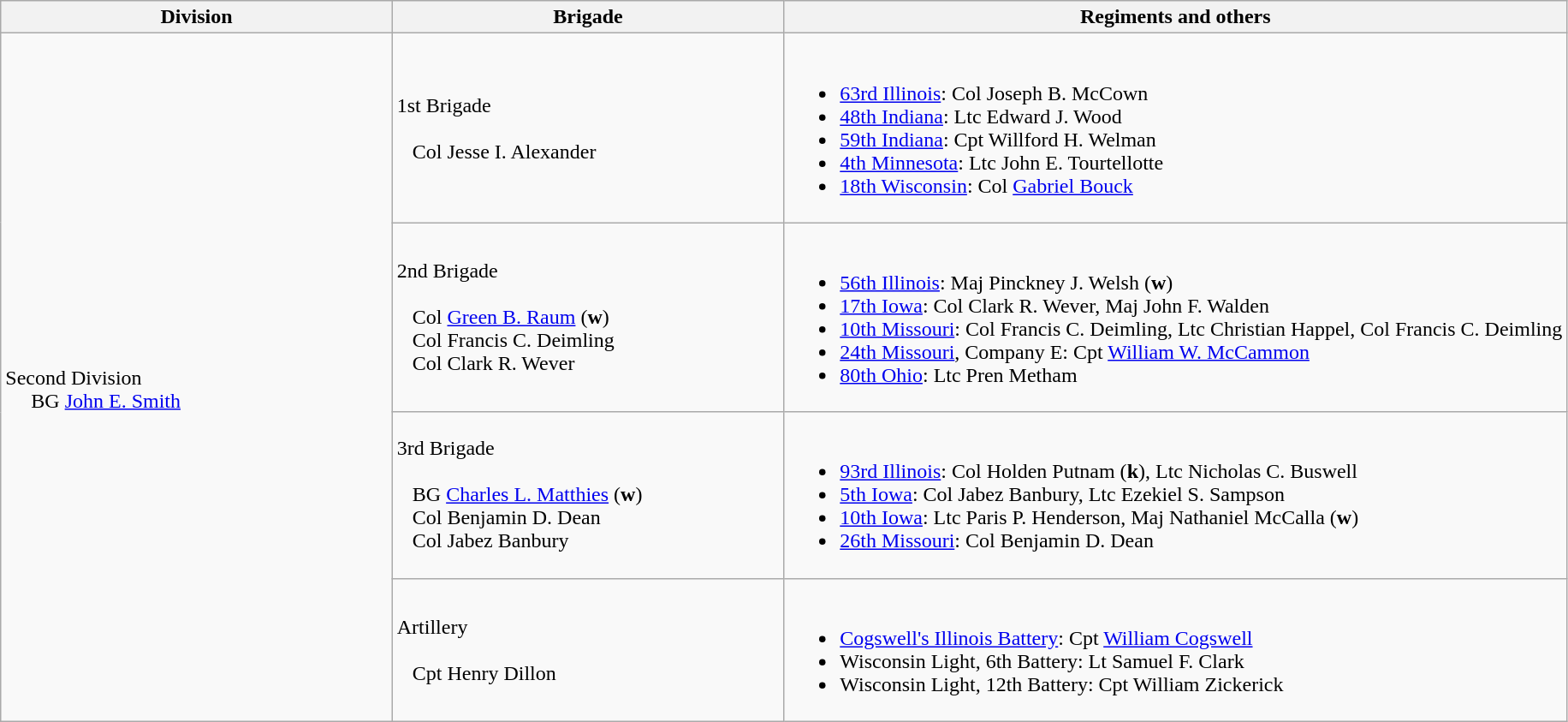<table class="wikitable">
<tr>
<th width=25%>Division</th>
<th width=25%>Brigade</th>
<th>Regiments and others</th>
</tr>
<tr>
<td rowspan=4><br>Second Division
<br>    
BG <a href='#'>John E. Smith</a></td>
<td>1st Brigade<br><br>  
Col Jesse I. Alexander</td>
<td><br><ul><li><a href='#'>63rd Illinois</a>: Col Joseph B. McCown</li><li><a href='#'>48th Indiana</a>: Ltc Edward J. Wood</li><li><a href='#'>59th Indiana</a>: Cpt Willford H. Welman</li><li><a href='#'>4th Minnesota</a>: Ltc John E. Tourtellotte</li><li><a href='#'>18th Wisconsin</a>: Col <a href='#'>Gabriel Bouck</a></li></ul></td>
</tr>
<tr>
<td>2nd Brigade<br><br>  
Col <a href='#'>Green B. Raum</a> (<strong>w</strong>)
<br>  
Col Francis C. Deimling
<br>  
Col Clark R. Wever</td>
<td><br><ul><li><a href='#'>56th Illinois</a>: Maj Pinckney J. Welsh (<strong>w</strong>)</li><li><a href='#'>17th Iowa</a>: Col Clark R. Wever, Maj John F. Walden</li><li><a href='#'>10th Missouri</a>: Col Francis C. Deimling, Ltc Christian Happel, Col Francis C. Deimling</li><li><a href='#'>24th Missouri</a>, Company E: Cpt <a href='#'>William W. McCammon</a></li><li><a href='#'>80th Ohio</a>: Ltc Pren Metham</li></ul></td>
</tr>
<tr>
<td>3rd Brigade<br><br>  
BG <a href='#'>Charles L. Matthies</a> (<strong>w</strong>)
<br>  
Col Benjamin D. Dean
<br>  
Col Jabez Banbury</td>
<td><br><ul><li><a href='#'>93rd Illinois</a>: Col Holden Putnam (<strong>k</strong>), Ltc Nicholas C. Buswell</li><li><a href='#'>5th Iowa</a>: Col Jabez Banbury, Ltc Ezekiel S. Sampson</li><li><a href='#'>10th Iowa</a>: Ltc Paris P. Henderson, Maj Nathaniel McCalla (<strong>w</strong>)</li><li><a href='#'>26th Missouri</a>: Col Benjamin D. Dean</li></ul></td>
</tr>
<tr>
<td>Artillery<br><br>  
Cpt Henry Dillon</td>
<td><br><ul><li><a href='#'>Cogswell's Illinois Battery</a>: Cpt <a href='#'>William Cogswell</a></li><li>Wisconsin Light, 6th Battery: Lt Samuel F. Clark</li><li>Wisconsin Light, 12th Battery: Cpt William Zickerick</li></ul></td>
</tr>
</table>
